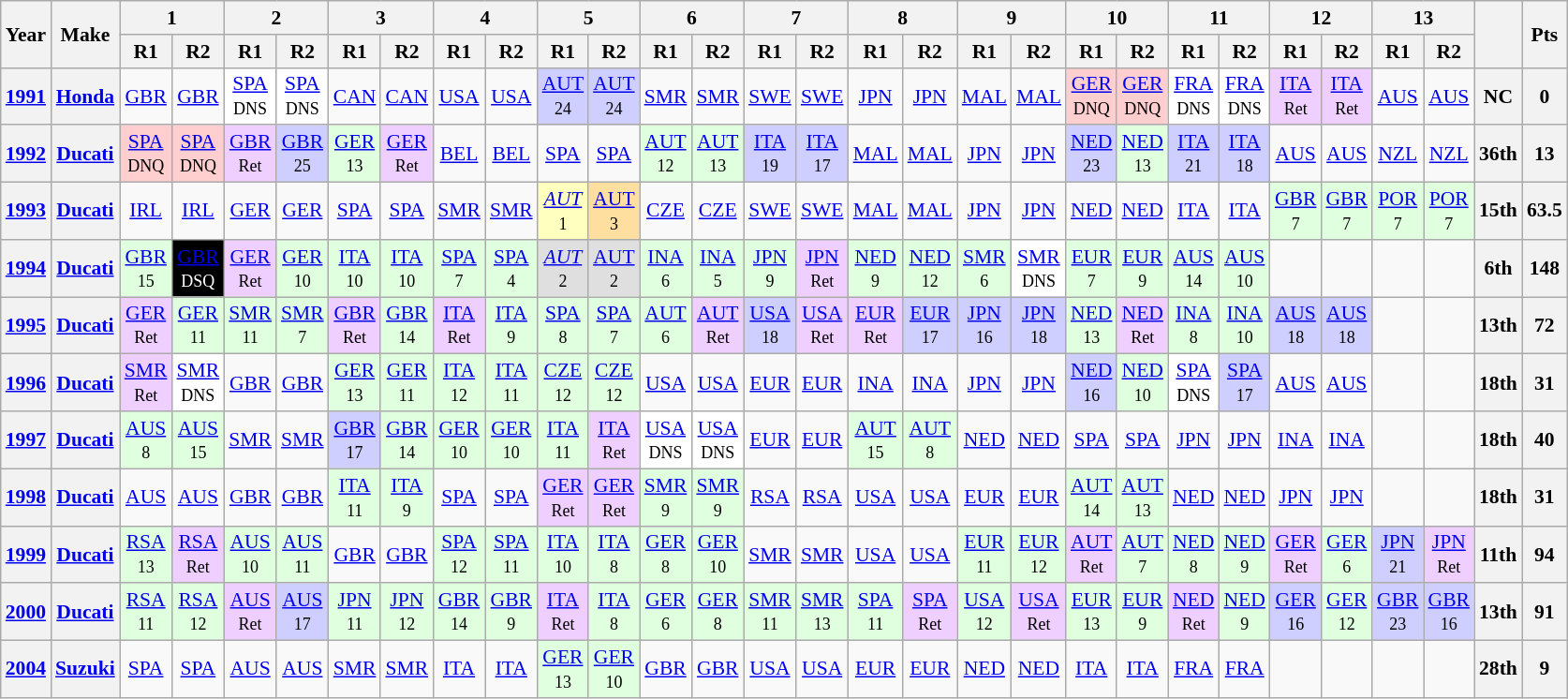<table class="wikitable" style="text-align:center; font-size:90%">
<tr>
<th valign="middle" rowspan=2>Year</th>
<th valign="middle" rowspan=2>Make</th>
<th colspan=2>1</th>
<th colspan=2>2</th>
<th colspan=2>3</th>
<th colspan=2>4</th>
<th colspan=2>5</th>
<th colspan=2>6</th>
<th colspan=2>7</th>
<th colspan=2>8</th>
<th colspan=2>9</th>
<th colspan=2>10</th>
<th colspan=2>11</th>
<th colspan=2>12</th>
<th colspan=2>13</th>
<th rowspan=2></th>
<th rowspan=2>Pts</th>
</tr>
<tr>
<th>R1</th>
<th>R2</th>
<th>R1</th>
<th>R2</th>
<th>R1</th>
<th>R2</th>
<th>R1</th>
<th>R2</th>
<th>R1</th>
<th>R2</th>
<th>R1</th>
<th>R2</th>
<th>R1</th>
<th>R2</th>
<th>R1</th>
<th>R2</th>
<th>R1</th>
<th>R2</th>
<th>R1</th>
<th>R2</th>
<th>R1</th>
<th>R2</th>
<th>R1</th>
<th>R2</th>
<th>R1</th>
<th>R2</th>
</tr>
<tr>
<th><a href='#'>1991</a></th>
<th><a href='#'>Honda</a></th>
<td><a href='#'>GBR</a></td>
<td><a href='#'>GBR</a></td>
<td style="background:#FFFFFF;"><a href='#'>SPA</a><br><small>DNS</small></td>
<td style="background:#FFFFFF;"><a href='#'>SPA</a><br><small>DNS</small></td>
<td><a href='#'>CAN</a></td>
<td><a href='#'>CAN</a></td>
<td><a href='#'>USA</a></td>
<td><a href='#'>USA</a></td>
<td style="background:#CFCFFF;"><a href='#'>AUT</a><br><small>24</small></td>
<td style="background:#CFCFFF;"><a href='#'>AUT</a><br><small>24</small></td>
<td><a href='#'>SMR</a></td>
<td><a href='#'>SMR</a></td>
<td><a href='#'>SWE</a></td>
<td><a href='#'>SWE</a></td>
<td><a href='#'>JPN</a></td>
<td><a href='#'>JPN</a></td>
<td><a href='#'>MAL</a></td>
<td><a href='#'>MAL</a></td>
<td style="background:#FFCFCF;"><a href='#'>GER</a><br><small>DNQ</small></td>
<td style="background:#FFCFCF;"><a href='#'>GER</a><br><small>DNQ</small></td>
<td style="background:#FFFFFF;"><a href='#'>FRA</a><br><small>DNS</small></td>
<td style="background:#FFFFFF;"><a href='#'>FRA</a><br><small>DNS</small></td>
<td style="background:#EFCFFF;"><a href='#'>ITA</a><br><small>Ret</small></td>
<td style="background:#EFCFFF;"><a href='#'>ITA</a><br><small>Ret</small></td>
<td><a href='#'>AUS</a></td>
<td><a href='#'>AUS</a></td>
<th>NC</th>
<th>0</th>
</tr>
<tr>
<th><a href='#'>1992</a></th>
<th><a href='#'>Ducati</a></th>
<td style="background:#FFCFCF;"><a href='#'>SPA</a><br><small>DNQ</small></td>
<td style="background:#FFCFCF;"><a href='#'>SPA</a><br><small>DNQ</small></td>
<td style="background:#EFCFFF;"><a href='#'>GBR</a><br><small>Ret</small></td>
<td style="background:#CFCFFF;"><a href='#'>GBR</a><br><small>25</small></td>
<td style="background:#DFFFDF;"><a href='#'>GER</a><br><small>13</small></td>
<td style="background:#EFCFFF;"><a href='#'>GER</a><br><small>Ret</small></td>
<td><a href='#'>BEL</a></td>
<td><a href='#'>BEL</a></td>
<td><a href='#'>SPA</a></td>
<td><a href='#'>SPA</a></td>
<td style="background:#DFFFDF;"><a href='#'>AUT</a><br><small>12</small></td>
<td style="background:#DFFFDF;"><a href='#'>AUT</a><br><small>13</small></td>
<td style="background:#CFCFFF;"><a href='#'>ITA</a><br><small>19</small></td>
<td style="background:#CFCFFF;"><a href='#'>ITA</a><br><small>17</small></td>
<td><a href='#'>MAL</a></td>
<td><a href='#'>MAL</a></td>
<td><a href='#'>JPN</a></td>
<td><a href='#'>JPN</a></td>
<td style="background:#CFCFFF;"><a href='#'>NED</a><br><small>23</small></td>
<td style="background:#DFFFDF;"><a href='#'>NED</a><br><small>13</small></td>
<td style="background:#CFCFFF;"><a href='#'>ITA</a><br><small>21</small></td>
<td style="background:#CFCFFF;"><a href='#'>ITA</a><br><small>18</small></td>
<td><a href='#'>AUS</a></td>
<td><a href='#'>AUS</a></td>
<td><a href='#'>NZL</a></td>
<td><a href='#'>NZL</a></td>
<th>36th</th>
<th>13</th>
</tr>
<tr>
<th><a href='#'>1993</a></th>
<th><a href='#'>Ducati</a></th>
<td><a href='#'>IRL</a></td>
<td><a href='#'>IRL</a></td>
<td><a href='#'>GER</a></td>
<td><a href='#'>GER</a></td>
<td><a href='#'>SPA</a></td>
<td><a href='#'>SPA</a></td>
<td><a href='#'>SMR</a></td>
<td><a href='#'>SMR</a></td>
<td style="background:#FFFFBF;"><em><a href='#'>AUT</a></em><br><small>1</small></td>
<td style="background:#FFDF9F;"><a href='#'>AUT</a><br><small>3</small></td>
<td><a href='#'>CZE</a></td>
<td><a href='#'>CZE</a></td>
<td><a href='#'>SWE</a></td>
<td><a href='#'>SWE</a></td>
<td><a href='#'>MAL</a></td>
<td><a href='#'>MAL</a></td>
<td><a href='#'>JPN</a></td>
<td><a href='#'>JPN</a></td>
<td><a href='#'>NED</a></td>
<td><a href='#'>NED</a></td>
<td><a href='#'>ITA</a></td>
<td><a href='#'>ITA</a></td>
<td style="background:#DFFFDF;"><a href='#'>GBR</a><br><small>7</small></td>
<td style="background:#DFFFDF;"><a href='#'>GBR</a><br><small>7</small></td>
<td style="background:#DFFFDF;"><a href='#'>POR</a><br><small>7</small></td>
<td style="background:#DFFFDF;"><a href='#'>POR</a><br><small>7</small></td>
<th>15th</th>
<th>63.5</th>
</tr>
<tr>
<th><a href='#'>1994</a></th>
<th><a href='#'>Ducati</a></th>
<td style="background:#DFFFDF;"><a href='#'>GBR</a><br><small>15</small></td>
<td style="background:black; color:white;"><a href='#'><span>GBR</span></a><br><small>DSQ</small></td>
<td style="background:#EFCFFF;"><a href='#'>GER</a><br><small>Ret</small></td>
<td style="background:#DFFFDF;"><a href='#'>GER</a><br><small>10</small></td>
<td style="background:#DFFFDF;"><a href='#'>ITA</a><br><small>10</small></td>
<td style="background:#DFFFDF;"><a href='#'>ITA</a><br><small>10</small></td>
<td style="background:#DFFFDF;"><a href='#'>SPA</a><br><small>7</small></td>
<td style="background:#DFFFDF;"><a href='#'>SPA</a><br><small>4</small></td>
<td style="background:#DFDFDF;"><em><a href='#'>AUT</a></em><br><small>2</small></td>
<td style="background:#DFDFDF;"><a href='#'>AUT</a><br><small>2</small></td>
<td style="background:#DFFFDF;"><a href='#'>INA</a><br><small>6</small></td>
<td style="background:#DFFFDF;"><a href='#'>INA</a><br><small>5</small></td>
<td style="background:#DFFFDF;"><a href='#'>JPN</a><br><small>9</small></td>
<td style="background:#EFCFFF;"><a href='#'>JPN</a><br><small>Ret</small></td>
<td style="background:#DFFFDF;"><a href='#'>NED</a><br><small>9</small></td>
<td style="background:#DFFFDF;"><a href='#'>NED</a><br><small>12</small></td>
<td style="background:#DFFFDF;"><a href='#'>SMR</a><br><small>6</small></td>
<td style="background:#FFFFFF;"><a href='#'>SMR</a><br><small>DNS</small></td>
<td style="background:#DFFFDF;"><a href='#'>EUR</a><br><small>7</small></td>
<td style="background:#DFFFDF;"><a href='#'>EUR</a><br><small>9</small></td>
<td style="background:#DFFFDF;"><a href='#'>AUS</a><br><small>14</small></td>
<td style="background:#DFFFDF;"><a href='#'>AUS</a><br><small>10</small></td>
<td></td>
<td></td>
<td></td>
<td></td>
<th>6th</th>
<th>148</th>
</tr>
<tr>
<th><a href='#'>1995</a></th>
<th><a href='#'>Ducati</a></th>
<td style="background:#EFCFFF;"><a href='#'>GER</a><br><small>Ret</small></td>
<td style="background:#DFFFDF;"><a href='#'>GER</a><br><small>11</small></td>
<td style="background:#DFFFDF;"><a href='#'>SMR</a><br><small>11</small></td>
<td style="background:#DFFFDF;"><a href='#'>SMR</a><br><small>7</small></td>
<td style="background:#EFCFFF;"><a href='#'>GBR</a><br><small>Ret</small></td>
<td style="background:#DFFFDF;"><a href='#'>GBR</a><br><small>14</small></td>
<td style="background:#EFCFFF;"><a href='#'>ITA</a><br><small>Ret</small></td>
<td style="background:#DFFFDF;"><a href='#'>ITA</a><br><small>9</small></td>
<td style="background:#DFFFDF;"><a href='#'>SPA</a><br><small>8</small></td>
<td style="background:#DFFFDF;"><a href='#'>SPA</a><br><small>7</small></td>
<td style="background:#DFFFDF;"><a href='#'>AUT</a><br><small>6</small></td>
<td style="background:#EFCFFF;"><a href='#'>AUT</a><br><small>Ret</small></td>
<td style="background:#CFCFFF;"><a href='#'>USA</a><br><small>18</small></td>
<td style="background:#EFCFFF;"><a href='#'>USA</a><br><small>Ret</small></td>
<td style="background:#EFCFFF;"><a href='#'>EUR</a><br><small>Ret</small></td>
<td style="background:#CFCFFF;"><a href='#'>EUR</a><br><small>17</small></td>
<td style="background:#CFCFFF;"><a href='#'>JPN</a><br><small>16</small></td>
<td style="background:#CFCFFF;"><a href='#'>JPN</a><br><small>18</small></td>
<td style="background:#DFFFDF;"><a href='#'>NED</a><br><small>13</small></td>
<td style="background:#EFCFFF;"><a href='#'>NED</a><br><small>Ret</small></td>
<td style="background:#DFFFDF;"><a href='#'>INA</a><br><small>8</small></td>
<td style="background:#DFFFDF;"><a href='#'>INA</a><br><small>10</small></td>
<td style="background:#CFCFFF;"><a href='#'>AUS</a><br><small>18</small></td>
<td style="background:#CFCFFF;"><a href='#'>AUS</a><br><small>18</small></td>
<td></td>
<td></td>
<th>13th</th>
<th>72</th>
</tr>
<tr>
<th><a href='#'>1996</a></th>
<th><a href='#'>Ducati</a></th>
<td style="background:#EFCFFF;"><a href='#'>SMR</a><br><small>Ret</small></td>
<td style="background:#FFFFFF;"><a href='#'>SMR</a><br><small>DNS</small></td>
<td><a href='#'>GBR</a></td>
<td><a href='#'>GBR</a></td>
<td style="background:#DFFFDF;"><a href='#'>GER</a><br><small>13</small></td>
<td style="background:#DFFFDF;"><a href='#'>GER</a><br><small>11</small></td>
<td style="background:#DFFFDF;"><a href='#'>ITA</a><br><small>12</small></td>
<td style="background:#DFFFDF;"><a href='#'>ITA</a><br><small>11</small></td>
<td style="background:#DFFFDF;"><a href='#'>CZE</a><br><small>12</small></td>
<td style="background:#DFFFDF;"><a href='#'>CZE</a><br><small>12</small></td>
<td><a href='#'>USA</a></td>
<td><a href='#'>USA</a></td>
<td><a href='#'>EUR</a></td>
<td><a href='#'>EUR</a></td>
<td><a href='#'>INA</a></td>
<td><a href='#'>INA</a></td>
<td><a href='#'>JPN</a></td>
<td><a href='#'>JPN</a></td>
<td style="background:#CFCFFF;"><a href='#'>NED</a><br><small>16</small></td>
<td style="background:#DFFFDF;"><a href='#'>NED</a><br><small>10</small></td>
<td style="background:#FFFFFF;"><a href='#'>SPA</a><br><small>DNS</small></td>
<td style="background:#CFCFFF;"><a href='#'>SPA</a><br><small>17</small></td>
<td><a href='#'>AUS</a></td>
<td><a href='#'>AUS</a></td>
<td></td>
<td></td>
<th>18th</th>
<th>31</th>
</tr>
<tr>
<th><a href='#'>1997</a></th>
<th><a href='#'>Ducati</a></th>
<td style="background:#DFFFDF;"><a href='#'>AUS</a><br><small>8</small></td>
<td style="background:#DFFFDF;"><a href='#'>AUS</a><br><small>15</small></td>
<td><a href='#'>SMR</a></td>
<td><a href='#'>SMR</a></td>
<td style="background:#CFCFFF;"><a href='#'>GBR</a><br><small>17</small></td>
<td style="background:#DFFFDF;"><a href='#'>GBR</a><br><small>14</small></td>
<td style="background:#DFFFDF;"><a href='#'>GER</a><br><small>10</small></td>
<td style="background:#DFFFDF;"><a href='#'>GER</a><br><small>10</small></td>
<td style="background:#DFFFDF;"><a href='#'>ITA</a><br><small>11</small></td>
<td style="background:#EFCFFF;"><a href='#'>ITA</a><br><small>Ret</small></td>
<td style="background:#FFFFFF;"><a href='#'>USA</a><br><small>DNS</small></td>
<td style="background:#FFFFFF;"><a href='#'>USA</a><br><small>DNS</small></td>
<td><a href='#'>EUR</a></td>
<td><a href='#'>EUR</a></td>
<td style="background:#DFFFDF;"><a href='#'>AUT</a><br><small>15</small></td>
<td style="background:#DFFFDF;"><a href='#'>AUT</a><br><small>8</small></td>
<td><a href='#'>NED</a></td>
<td><a href='#'>NED</a></td>
<td><a href='#'>SPA</a></td>
<td><a href='#'>SPA</a></td>
<td><a href='#'>JPN</a></td>
<td><a href='#'>JPN</a></td>
<td><a href='#'>INA</a></td>
<td><a href='#'>INA</a></td>
<td></td>
<td></td>
<th>18th</th>
<th>40</th>
</tr>
<tr>
<th><a href='#'>1998</a></th>
<th><a href='#'>Ducati</a></th>
<td><a href='#'>AUS</a></td>
<td><a href='#'>AUS</a></td>
<td><a href='#'>GBR</a></td>
<td><a href='#'>GBR</a></td>
<td style="background:#DFFFDF;"><a href='#'>ITA</a><br><small>11</small></td>
<td style="background:#DFFFDF;"><a href='#'>ITA</a><br><small>9</small></td>
<td><a href='#'>SPA</a></td>
<td><a href='#'>SPA</a></td>
<td style="background:#EFCFFF;"><a href='#'>GER</a><br><small>Ret</small></td>
<td style="background:#EFCFFF;"><a href='#'>GER</a><br><small>Ret</small></td>
<td style="background:#DFFFDF;"><a href='#'>SMR</a><br><small>9</small></td>
<td style="background:#DFFFDF;"><a href='#'>SMR</a><br><small>9</small></td>
<td><a href='#'>RSA</a></td>
<td><a href='#'>RSA</a></td>
<td><a href='#'>USA</a></td>
<td><a href='#'>USA</a></td>
<td><a href='#'>EUR</a></td>
<td><a href='#'>EUR</a></td>
<td style="background:#DFFFDF;"><a href='#'>AUT</a><br><small>14</small></td>
<td style="background:#DFFFDF;"><a href='#'>AUT</a><br><small>13</small></td>
<td><a href='#'>NED</a></td>
<td><a href='#'>NED</a></td>
<td><a href='#'>JPN</a></td>
<td><a href='#'>JPN</a></td>
<td></td>
<td></td>
<th>18th</th>
<th>31</th>
</tr>
<tr>
<th><a href='#'>1999</a></th>
<th><a href='#'>Ducati</a></th>
<td style="background:#DFFFDF;"><a href='#'>RSA</a><br><small>13</small></td>
<td style="background:#EFCFFF;"><a href='#'>RSA</a><br><small>Ret</small></td>
<td style="background:#DFFFDF;"><a href='#'>AUS</a><br><small>10</small></td>
<td style="background:#DFFFDF;"><a href='#'>AUS</a><br><small>11</small></td>
<td><a href='#'>GBR</a></td>
<td><a href='#'>GBR</a></td>
<td style="background:#DFFFDF;"><a href='#'>SPA</a><br><small>12</small></td>
<td style="background:#DFFFDF;"><a href='#'>SPA</a><br><small>11</small></td>
<td style="background:#DFFFDF;"><a href='#'>ITA</a><br><small>10</small></td>
<td style="background:#DFFFDF;"><a href='#'>ITA</a><br><small>8</small></td>
<td style="background:#DFFFDF;"><a href='#'>GER</a><br><small>8</small></td>
<td style="background:#DFFFDF;"><a href='#'>GER</a><br><small>10</small></td>
<td><a href='#'>SMR</a></td>
<td><a href='#'>SMR</a></td>
<td><a href='#'>USA</a></td>
<td><a href='#'>USA</a></td>
<td style="background:#DFFFDF;"><a href='#'>EUR</a><br><small>11</small></td>
<td style="background:#DFFFDF;"><a href='#'>EUR</a><br><small>12</small></td>
<td style="background:#EFCFFF;"><a href='#'>AUT</a><br><small>Ret</small></td>
<td style="background:#DFFFDF;"><a href='#'>AUT</a><br><small>7</small></td>
<td style="background:#DFFFDF;"><a href='#'>NED</a><br><small>8</small></td>
<td style="background:#DFFFDF;"><a href='#'>NED</a><br><small>9</small></td>
<td style="background:#EFCFFF;"><a href='#'>GER</a><br><small>Ret</small></td>
<td style="background:#DFFFDF;"><a href='#'>GER</a><br><small>6</small></td>
<td style="background:#CFCFFF;"><a href='#'>JPN</a><br><small>21</small></td>
<td style="background:#EFCFFF;"><a href='#'>JPN</a><br><small>Ret</small></td>
<th>11th</th>
<th>94</th>
</tr>
<tr>
<th><a href='#'>2000</a></th>
<th><a href='#'>Ducati</a></th>
<td style="background:#DFFFDF;"><a href='#'>RSA</a><br><small>11</small></td>
<td style="background:#DFFFDF;"><a href='#'>RSA</a><br><small>12</small></td>
<td style="background:#EFCFFF;"><a href='#'>AUS</a><br><small>Ret</small></td>
<td style="background:#CFCFFF;"><a href='#'>AUS</a><br><small>17</small></td>
<td style="background:#DFFFDF;"><a href='#'>JPN</a><br><small>11</small></td>
<td style="background:#DFFFDF;"><a href='#'>JPN</a><br><small>12</small></td>
<td style="background:#DFFFDF;"><a href='#'>GBR</a><br><small>14</small></td>
<td style="background:#DFFFDF;"><a href='#'>GBR</a><br><small>9</small></td>
<td style="background:#EFCFFF;"><a href='#'>ITA</a><br><small>Ret</small></td>
<td style="background:#DFFFDF;"><a href='#'>ITA</a><br><small>8</small></td>
<td style="background:#DFFFDF;"><a href='#'>GER</a><br><small>6</small></td>
<td style="background:#DFFFDF;"><a href='#'>GER</a><br><small>8</small></td>
<td style="background:#DFFFDF;"><a href='#'>SMR</a><br><small>11</small></td>
<td style="background:#DFFFDF;"><a href='#'>SMR</a><br><small>13</small></td>
<td style="background:#DFFFDF;"><a href='#'>SPA</a><br><small>11</small></td>
<td style="background:#EFCFFF;"><a href='#'>SPA</a><br><small>Ret</small></td>
<td style="background:#DFFFDF;"><a href='#'>USA</a><br><small>12</small></td>
<td style="background:#EFCFFF;"><a href='#'>USA</a><br><small>Ret</small></td>
<td style="background:#DFFFDF;"><a href='#'>EUR</a><br><small>13</small></td>
<td style="background:#DFFFDF;"><a href='#'>EUR</a><br><small>9</small></td>
<td style="background:#EFCFFF;"><a href='#'>NED</a><br><small>Ret</small></td>
<td style="background:#DFFFDF;"><a href='#'>NED</a><br><small>9</small></td>
<td style="background:#CFCFFF;"><a href='#'>GER</a><br><small>16</small></td>
<td style="background:#DFFFDF;"><a href='#'>GER</a><br><small>12</small></td>
<td style="background:#CFCFFF;"><a href='#'>GBR</a><br><small>23</small></td>
<td style="background:#CFCFFF;"><a href='#'>GBR</a><br><small>16</small></td>
<th>13th</th>
<th>91</th>
</tr>
<tr>
<th><a href='#'>2004</a></th>
<th><a href='#'>Suzuki</a></th>
<td><a href='#'>SPA</a></td>
<td><a href='#'>SPA</a></td>
<td><a href='#'>AUS</a></td>
<td><a href='#'>AUS</a></td>
<td><a href='#'>SMR</a></td>
<td><a href='#'>SMR</a></td>
<td><a href='#'>ITA</a></td>
<td><a href='#'>ITA</a></td>
<td style="background:#DFFFDF;"><a href='#'>GER</a><br><small>13</small></td>
<td style="background:#DFFFDF;"><a href='#'>GER</a><br><small>10</small></td>
<td><a href='#'>GBR</a></td>
<td><a href='#'>GBR</a></td>
<td><a href='#'>USA</a></td>
<td><a href='#'>USA</a></td>
<td><a href='#'>EUR</a></td>
<td><a href='#'>EUR</a></td>
<td><a href='#'>NED</a></td>
<td><a href='#'>NED</a></td>
<td><a href='#'>ITA</a></td>
<td><a href='#'>ITA</a></td>
<td><a href='#'>FRA</a></td>
<td><a href='#'>FRA</a></td>
<td></td>
<td></td>
<td></td>
<td></td>
<th>28th</th>
<th>9</th>
</tr>
</table>
